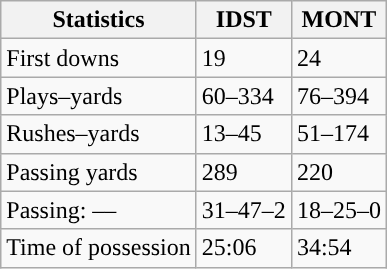<table class="wikitable" style="float:left">
<tr>
<th>Statistics</th>
<th>IDST</th>
<th>MONT</th>
</tr>
<tr>
<td>First downs</td>
<td>19</td>
<td>24</td>
</tr>
<tr>
<td>Plays–yards</td>
<td>60–334</td>
<td>76–394</td>
</tr>
<tr>
<td>Rushes–yards</td>
<td>13–45</td>
<td>51–174</td>
</tr>
<tr>
<td>Passing yards</td>
<td>289</td>
<td>220</td>
</tr>
<tr>
<td>Passing: ––</td>
<td>31–47–2</td>
<td>18–25–0</td>
</tr>
<tr>
<td>Time of possession</td>
<td>25:06</td>
<td>34:54</td>
</tr>
</table>
